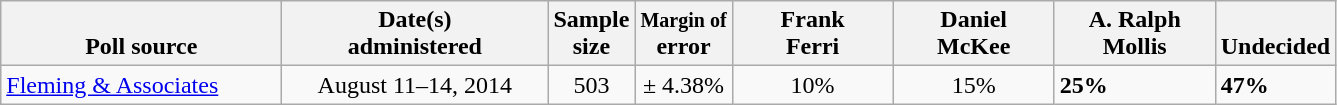<table class="wikitable">
<tr valign= bottom>
<th style="width:180px;">Poll source</th>
<th style="width:170px;">Date(s)<br>administered</th>
<th class=small>Sample<br>size</th>
<th><small>Margin of</small><br>error</th>
<th style="width:100px;">Frank<br>Ferri</th>
<th style="width:100px;">Daniel<br>McKee</th>
<th style="width:100px;">A. Ralph<br>Mollis</th>
<th>Undecided</th>
</tr>
<tr>
<td><a href='#'>Fleming & Associates</a></td>
<td align=center>August 11–14, 2014</td>
<td align=center>503</td>
<td align=center>± 4.38%</td>
<td align=center>10%</td>
<td align=center>15%</td>
<td><strong>25%</strong></td>
<td><strong>47%</strong></td>
</tr>
</table>
